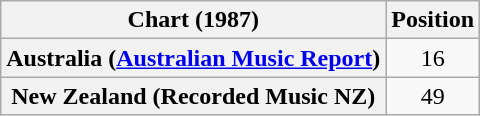<table class="wikitable plainrowheaders" style="text-align:center">
<tr>
<th>Chart (1987)</th>
<th>Position</th>
</tr>
<tr>
<th scope="row">Australia (<a href='#'>Australian Music Report</a>)</th>
<td>16</td>
</tr>
<tr>
<th scope="row">New Zealand (Recorded Music NZ)</th>
<td>49</td>
</tr>
</table>
